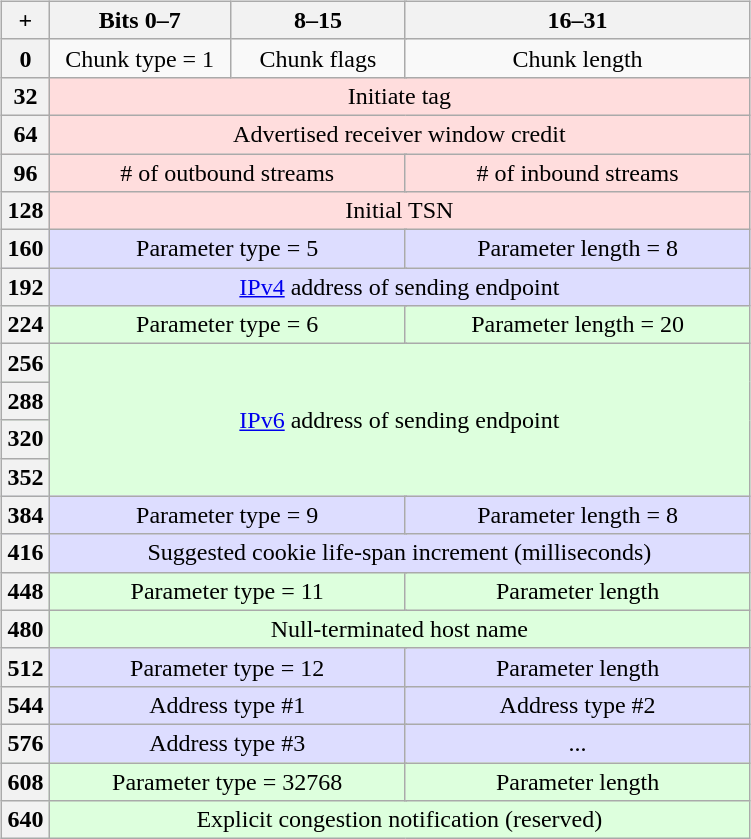<table align="right" width="40%">
<tr>
<td><br><table class="wikitable" style="margin: 0 auto; text-align: center; white-space: nowrap">
<tr>
<th>+</th>
<th colspan="8" width="25%">Bits 0–7</th>
<th colspan="8" width="25%">8–15</th>
<th colspan="16" width="50%">16–31</th>
</tr>
<tr>
<th>0</th>
<td colspan="8">Chunk type = 1</td>
<td colspan="8">Chunk flags</td>
<td colspan="16">Chunk length</td>
</tr>
<tr bgcolor="FFDDDD">
<th>32</th>
<td colspan="32">Initiate tag</td>
</tr>
<tr bgcolor="FFDDDD">
<th>64</th>
<td colspan="32">Advertised receiver window credit</td>
</tr>
<tr bgcolor="FFDDDD">
<th>96</th>
<td colspan="16"># of outbound streams</td>
<td colspan="16"># of inbound streams</td>
</tr>
<tr bgcolor="FFDDDD">
<th>128</th>
<td colspan="32">Initial TSN</td>
</tr>
<tr bgcolor="#DDDDFF">
<th>160</th>
<td colspan="16">Parameter type = 5</td>
<td colspan="16">Parameter length = 8</td>
</tr>
<tr bgcolor="#DDDDFF">
<th>192</th>
<td colspan="32"><a href='#'>IPv4</a> address of sending endpoint</td>
</tr>
<tr bgcolor="#DDFFDD">
<th>224</th>
<td colspan="16">Parameter type = 6</td>
<td colspan="16">Parameter length = 20</td>
</tr>
<tr bgcolor="#DDFFDD">
<th>256</th>
<td colspan="32" rowspan="4"><a href='#'>IPv6</a> address of sending endpoint</td>
</tr>
<tr bgcolor="#DDFFDD">
<th>288</th>
</tr>
<tr bgcolor="#DDFFDD">
<th>320</th>
</tr>
<tr bgcolor="#DDFFDD">
<th>352</th>
</tr>
<tr bgcolor="#DDDDFF">
<th>384</th>
<td colspan="16">Parameter type = 9</td>
<td colspan="16">Parameter length = 8</td>
</tr>
<tr bgcolor="#DDDDFF">
<th>416</th>
<td colspan="32">Suggested cookie life-span increment (milliseconds)</td>
</tr>
<tr bgcolor="#DDFFDD">
<th>448</th>
<td colspan="16">Parameter type = 11</td>
<td colspan="16">Parameter length</td>
</tr>
<tr bgcolor="#DDFFDD">
<th>480</th>
<td colspan="32">Null-terminated host name</td>
</tr>
<tr bgcolor="#DDDDFF">
<th>512</th>
<td colspan="16">Parameter type = 12</td>
<td colspan="16">Parameter length</td>
</tr>
<tr bgcolor="#DDDDFF">
<th>544</th>
<td colspan="16">Address type #1</td>
<td colspan="16">Address type #2</td>
</tr>
<tr bgcolor="#DDDDFF">
<th>576</th>
<td colspan="16">Address type #3</td>
<td colspan="16">...</td>
</tr>
<tr bgcolor="#DDFFDD">
<th>608</th>
<td colspan="16">Parameter type = 32768</td>
<td colspan="16">Parameter length</td>
</tr>
<tr bgcolor="#DDFFDD">
<th>640</th>
<td colspan="32">Explicit congestion notification (reserved)</td>
</tr>
</table>
</td>
</tr>
</table>
